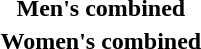<table>
<tr>
<th scope="row">Men's combined<br></th>
<td></td>
<td></td>
<td></td>
</tr>
<tr>
<th scope="row">Women's combined<br></th>
<td></td>
<td></td>
<td></td>
</tr>
</table>
